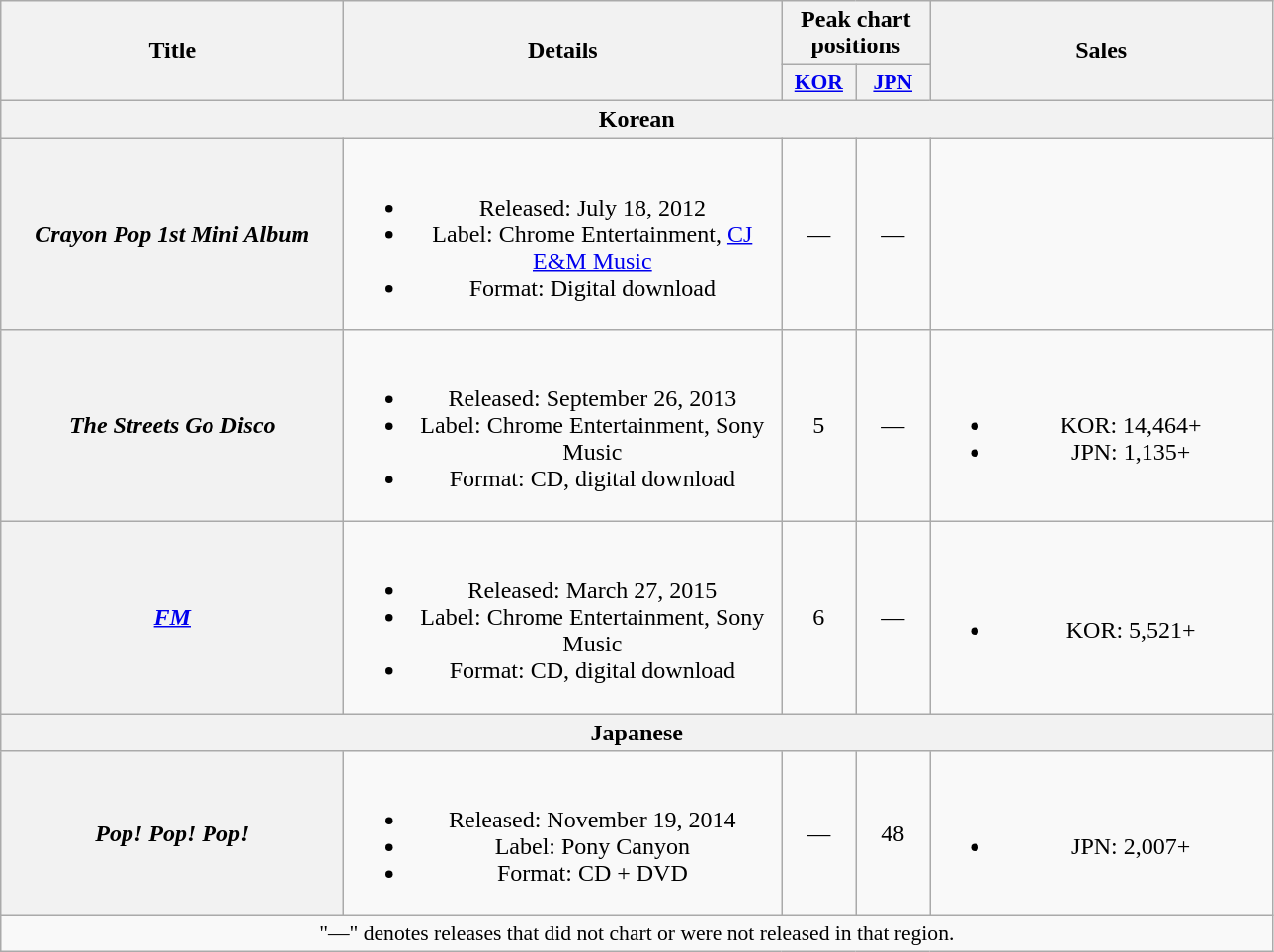<table class="wikitable plainrowheaders" style="text-align:center;" border="1">
<tr>
<th scope="col" rowspan="2" style="width:14em;">Title</th>
<th scope="col" rowspan="2" style="width:18em;">Details</th>
<th scope="col" colspan="2">Peak chart positions</th>
<th scope="col" rowspan="2" style="width:14em;">Sales</th>
</tr>
<tr>
<th scope="col" style="width:3em;font-size:90%;"><a href='#'>KOR</a><br></th>
<th scope="col" style="width:3em;font-size:90%;"><a href='#'>JPN</a><br></th>
</tr>
<tr>
<th scope="col" colspan="5">Korean</th>
</tr>
<tr>
<th scope="row"><em>Crayon Pop 1st Mini Album</em></th>
<td><br><ul><li>Released: July 18, 2012</li><li>Label: Chrome Entertainment, <a href='#'>CJ E&M Music</a></li><li>Format: Digital download</li></ul></td>
<td>—</td>
<td>—</td>
<td></td>
</tr>
<tr>
<th scope="row"><em>The Streets Go Disco</em></th>
<td><br><ul><li>Released: September 26, 2013</li><li>Label: Chrome Entertainment, Sony Music</li><li>Format: CD, digital download</li></ul></td>
<td>5</td>
<td>—</td>
<td><br><ul><li>KOR: 14,464+</li><li>JPN: 1,135+</li></ul></td>
</tr>
<tr>
<th scope="row"><em><a href='#'>FM</a></em></th>
<td><br><ul><li>Released: March 27, 2015</li><li>Label: Chrome Entertainment, Sony Music</li><li>Format: CD, digital download</li></ul></td>
<td>6</td>
<td>—</td>
<td><br><ul><li>KOR: 5,521+</li></ul></td>
</tr>
<tr>
<th scope="col" colspan="5">Japanese</th>
</tr>
<tr>
<th scope="row"><em>Pop! Pop! Pop!</em></th>
<td><br><ul><li>Released: November 19, 2014</li><li>Label: Pony Canyon</li><li>Format: CD + DVD</li></ul></td>
<td>—</td>
<td>48</td>
<td><br><ul><li>JPN: 2,007+</li></ul></td>
</tr>
<tr>
<td colspan="5" style="font-size:90%">"—" denotes releases that did not chart or were not released in that region.</td>
</tr>
</table>
